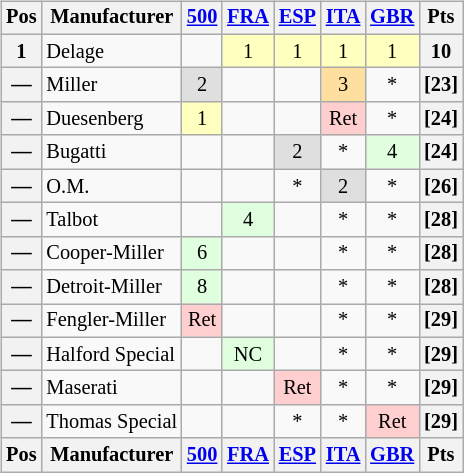<table>
<tr>
<td valign="top"><br><table class="wikitable" style="font-size: 85%; text-align:center">
<tr valign="top">
<th valign="middle">Pos</th>
<th valign="middle">Manufacturer</th>
<th><a href='#'>500</a><br></th>
<th><a href='#'>FRA</a><br></th>
<th><a href='#'>ESP</a><br></th>
<th><a href='#'>ITA</a><br></th>
<th><a href='#'>GBR</a><br></th>
<th valign="middle">Pts</th>
</tr>
<tr>
<th>1</th>
<td align="left"> Delage</td>
<td></td>
<td style="background:#ffffbf;">1</td>
<td style="background:#ffffbf;">1</td>
<td style="background:#ffffbf;">1</td>
<td style="background:#ffffbf;">1</td>
<th>10</th>
</tr>
<tr>
<th>—</th>
<td align="left"> Miller</td>
<td style="background:#dfdfdf;">2</td>
<td></td>
<td></td>
<td style="background:#ffdf9f;">3</td>
<td>*</td>
<th>[23]</th>
</tr>
<tr>
<th>—</th>
<td align="left"> Duesenberg</td>
<td style="background:#ffffbf;">1</td>
<td></td>
<td></td>
<td style="background:#ffcfcf;">Ret</td>
<td>*</td>
<th>[24]</th>
</tr>
<tr>
<th>—</th>
<td align="left"> Bugatti</td>
<td></td>
<td></td>
<td style="background:#dfdfdf;">2</td>
<td>*</td>
<td style="background:#dfffdf;">4</td>
<th>[24]</th>
</tr>
<tr>
<th>—</th>
<td align="left"> O.M.</td>
<td></td>
<td></td>
<td>*</td>
<td style="background:#dfdfdf;">2</td>
<td>*</td>
<th>[26]</th>
</tr>
<tr>
<th>—</th>
<td align="left"> Talbot</td>
<td></td>
<td style="background:#dfffdf;">4</td>
<td></td>
<td>*</td>
<td>*</td>
<th>[28]</th>
</tr>
<tr>
<th>—</th>
<td align="left"> Cooper-Miller</td>
<td style="background:#dfffdf;">6</td>
<td></td>
<td></td>
<td>*</td>
<td>*</td>
<th>[28]</th>
</tr>
<tr>
<th>—</th>
<td align="left"> Detroit-Miller</td>
<td style="background:#dfffdf;">8</td>
<td></td>
<td></td>
<td>*</td>
<td>*</td>
<th>[28]</th>
</tr>
<tr>
<th>—</th>
<td align="left"> Fengler-Miller</td>
<td style="background:#ffcfcf;">Ret</td>
<td></td>
<td></td>
<td>*</td>
<td>*</td>
<th>[29]</th>
</tr>
<tr>
<th>—</th>
<td align="left"> Halford Special</td>
<td></td>
<td style="background:#dfffdf;">NC</td>
<td></td>
<td>*</td>
<td>*</td>
<th>[29]</th>
</tr>
<tr>
<th>—</th>
<td align="left"> Maserati</td>
<td></td>
<td></td>
<td style="background:#ffcfcf;">Ret</td>
<td>*</td>
<td>*</td>
<th>[29]</th>
</tr>
<tr>
<th>—</th>
<td align="left"> Thomas Special</td>
<td></td>
<td></td>
<td>*</td>
<td>*</td>
<td style="background:#ffcfcf;">Ret</td>
<th>[29]</th>
</tr>
<tr valign="top">
<th valign="middle">Pos</th>
<th valign="middle">Manufacturer</th>
<th><a href='#'>500</a><br></th>
<th><a href='#'>FRA</a><br></th>
<th><a href='#'>ESP</a><br></th>
<th><a href='#'>ITA</a><br></th>
<th><a href='#'>GBR</a><br></th>
<th valign="middle">Pts</th>
</tr>
</table>
</td>
<td valign="top"><br></td>
</tr>
</table>
